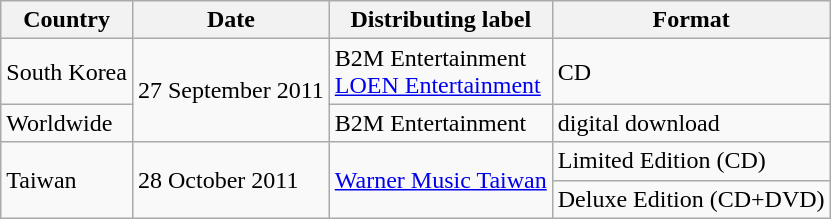<table class="wikitable">
<tr>
<th>Country</th>
<th>Date</th>
<th>Distributing label</th>
<th>Format</th>
</tr>
<tr>
<td>South Korea</td>
<td rowspan=2>27 September 2011</td>
<td>B2M Entertainment<br><a href='#'>LOEN Entertainment</a></td>
<td>CD</td>
</tr>
<tr>
<td>Worldwide</td>
<td>B2M Entertainment</td>
<td>digital download</td>
</tr>
<tr>
<td rowspan=2>Taiwan</td>
<td rowspan=2>28 October 2011</td>
<td rowspan=2><a href='#'>Warner Music Taiwan</a></td>
<td>Limited Edition (CD)</td>
</tr>
<tr>
<td>Deluxe Edition (CD+DVD)</td>
</tr>
</table>
